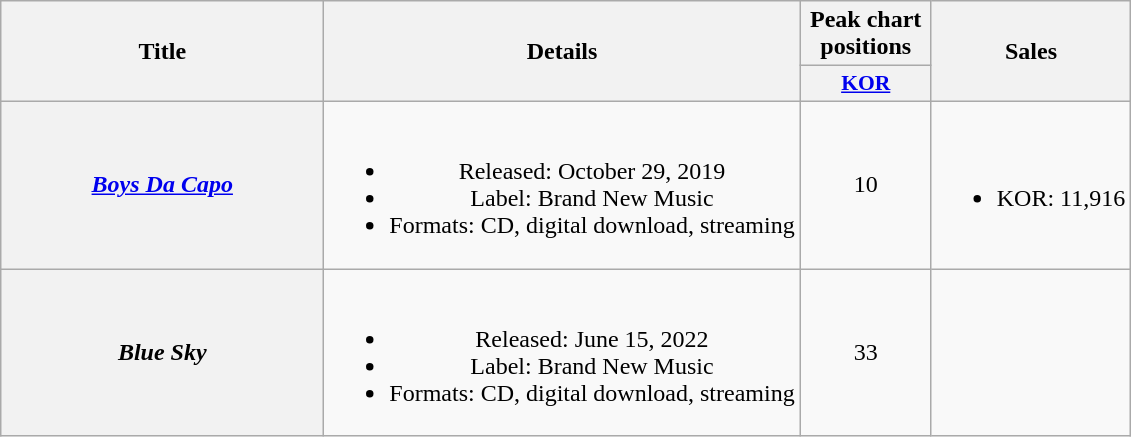<table class="wikitable plainrowheaders" style="text-align:center;">
<tr>
<th scope="col" rowspan="2" style="width:13em;">Title</th>
<th scope="col" rowspan="2">Details</th>
<th scope="col" colspan="1" style="width:5em;">Peak chart positions</th>
<th scope="col" rowspan="2">Sales</th>
</tr>
<tr>
<th scope="col" style="font-size:90%; width:2.75em"><a href='#'>KOR</a><br></th>
</tr>
<tr>
<th scope="row"><em><a href='#'>Boys Da Capo</a></em></th>
<td><br><ul><li>Released: October 29, 2019</li><li>Label: Brand New Music</li><li>Formats: CD, digital download, streaming</li></ul></td>
<td>10</td>
<td><br><ul><li>KOR: 11,916</li></ul></td>
</tr>
<tr>
<th scope="row"><em>Blue Sky</em></th>
<td><br><ul><li>Released: June 15, 2022</li><li>Label: Brand New Music</li><li>Formats: CD, digital download, streaming</li></ul></td>
<td>33</td>
<td></td>
</tr>
</table>
